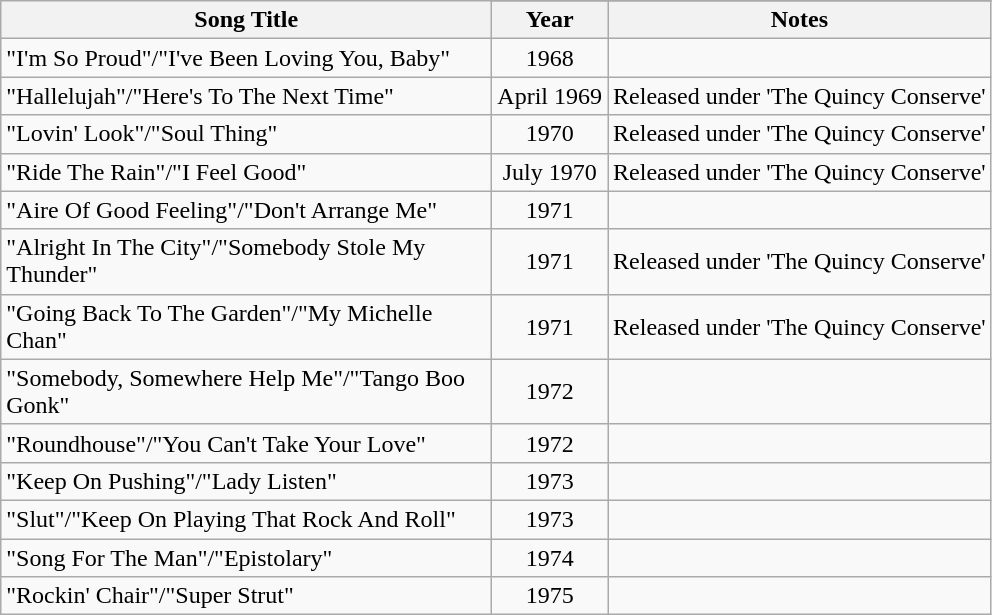<table class="wikitable">
<tr>
<th scope="col" rowspan="2" style="width:20em;">Song Title<br></th>
</tr>
<tr>
<th>Year</th>
<th>Notes</th>
</tr>
<tr>
<td>"I'm So Proud"/"I've Been Loving You, Baby"</td>
<td align="center">1968</td>
<td></td>
</tr>
<tr>
<td>"Hallelujah"/"Here's To The Next Time"</td>
<td align="center">April 1969</td>
<td>Released under 'The Quincy Conserve'</td>
</tr>
<tr>
<td>"Lovin' Look"/"Soul Thing"</td>
<td align="center">1970</td>
<td>Released under 'The Quincy Conserve'</td>
</tr>
<tr>
<td>"Ride The Rain"/"I Feel Good"</td>
<td align="center">July 1970</td>
<td>Released under 'The Quincy Conserve'</td>
</tr>
<tr>
<td>"Aire Of Good Feeling"/"Don't Arrange Me"</td>
<td align="center">1971</td>
<td></td>
</tr>
<tr>
<td>"Alright In The City"/"Somebody Stole My Thunder"</td>
<td align="center">1971</td>
<td>Released under 'The Quincy Conserve'</td>
</tr>
<tr>
<td>"Going Back To The Garden"/"My Michelle Chan"</td>
<td align="center">1971</td>
<td>Released under 'The Quincy Conserve'</td>
</tr>
<tr>
<td>"Somebody, Somewhere Help Me"/"Tango Boo Gonk"</td>
<td align="center">1972</td>
<td></td>
</tr>
<tr>
<td>"Roundhouse"/"You Can't Take Your Love"</td>
<td align="center">1972</td>
<td></td>
</tr>
<tr>
<td>"Keep On Pushing"/"Lady Listen"</td>
<td align="center">1973</td>
<td></td>
</tr>
<tr>
<td>"Slut"/"Keep On Playing That Rock And Roll"</td>
<td align="center">1973</td>
<td></td>
</tr>
<tr>
<td>"Song For The Man"/"Epistolary"</td>
<td align="center">1974</td>
<td></td>
</tr>
<tr>
<td>"Rockin' Chair"/"Super Strut"</td>
<td align="center">1975</td>
<td></td>
</tr>
</table>
